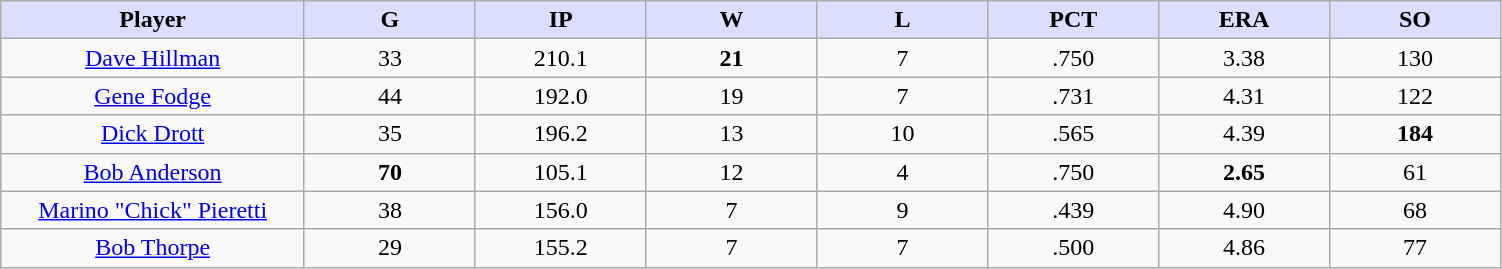<table class="wikitable sortable">
<tr>
<th style="background:#ddf; width:16%;">Player</th>
<th style="background:#ddf; width:9%;">G</th>
<th style="background:#ddf; width:9%;">IP</th>
<th style="background:#ddf; width:9%;">W</th>
<th style="background:#ddf; width:9%;">L</th>
<th style="background:#ddf; width:9%;">PCT</th>
<th style="background:#ddf; width:9%;">ERA</th>
<th style="background:#ddf; width:9%;">SO</th>
</tr>
<tr style="text-align:center;">
<td><a href='#'>Dave Hillman</a></td>
<td>33</td>
<td>210.1</td>
<td><strong>21</strong></td>
<td>7</td>
<td>.750</td>
<td>3.38</td>
<td>130</td>
</tr>
<tr style="text-align:center;">
<td><a href='#'>Gene Fodge</a></td>
<td>44</td>
<td>192.0</td>
<td>19</td>
<td>7</td>
<td>.731</td>
<td>4.31</td>
<td>122</td>
</tr>
<tr style="text-align:center;">
<td><a href='#'>Dick Drott</a></td>
<td>35</td>
<td>196.2</td>
<td>13</td>
<td>10</td>
<td>.565</td>
<td>4.39</td>
<td><strong>184</strong></td>
</tr>
<tr style="text-align:center;">
<td><a href='#'>Bob Anderson</a></td>
<td><strong>70</strong></td>
<td>105.1</td>
<td>12</td>
<td>4</td>
<td>.750</td>
<td><strong>2.65</strong></td>
<td>61</td>
</tr>
<tr style="text-align:center;">
<td><a href='#'>Marino "Chick" Pieretti</a></td>
<td>38</td>
<td>156.0</td>
<td>7</td>
<td>9</td>
<td>.439</td>
<td>4.90</td>
<td>68</td>
</tr>
<tr style="text-align:center;">
<td><a href='#'>Bob Thorpe</a></td>
<td>29</td>
<td>155.2</td>
<td>7</td>
<td>7</td>
<td>.500</td>
<td>4.86</td>
<td>77</td>
</tr>
</table>
